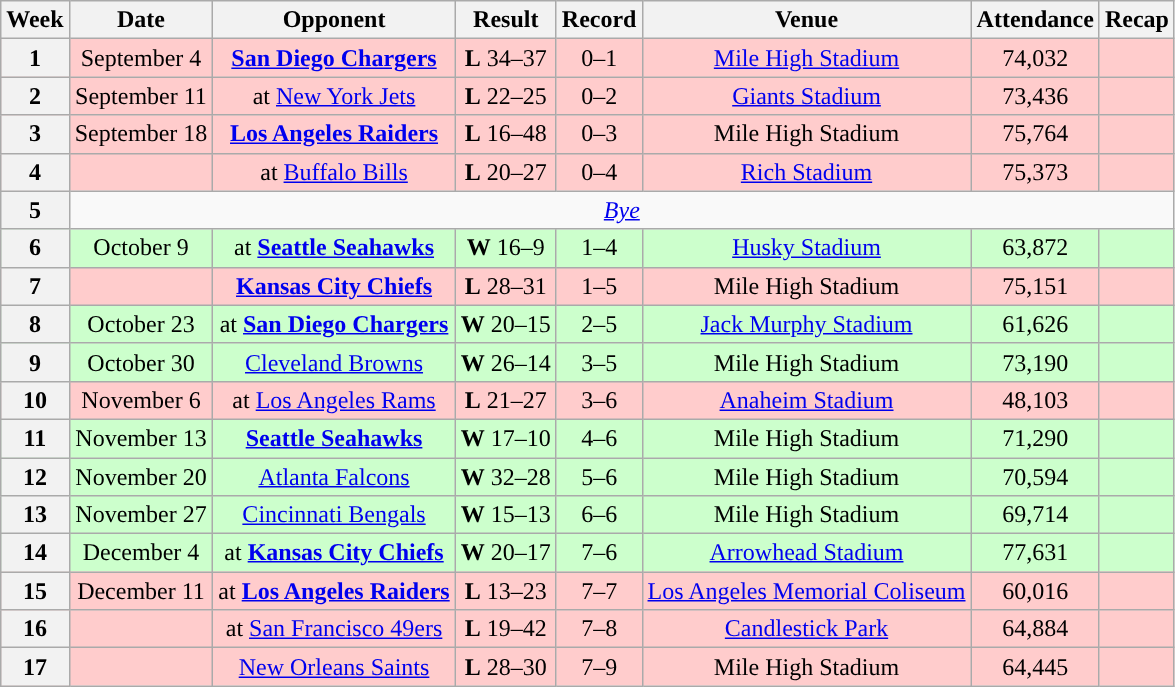<table class="wikitable" style="text-align:center">
<tr>
<th>Week</th>
<th>Date</th>
<th>Opponent</th>
<th>Result</th>
<th>Record</th>
<th>Venue</th>
<th>Attendance</th>
<th>Recap</th>
</tr>
<tr style="background:#fcc">
<th>1</th>
<td>September 4</td>
<td><strong><a href='#'>San Diego Chargers</a></strong></td>
<td><strong>L</strong> 34–37</td>
<td>0–1</td>
<td><a href='#'>Mile High Stadium</a></td>
<td>74,032</td>
<td></td>
</tr>
<tr style="background:#fcc">
<th>2</th>
<td>September 11</td>
<td>at <a href='#'>New York Jets</a></td>
<td><strong>L</strong> 22–25</td>
<td>0–2</td>
<td><a href='#'>Giants Stadium</a></td>
<td>73,436</td>
<td></td>
</tr>
<tr style="background:#fcc">
<th>3</th>
<td>September 18</td>
<td><strong><a href='#'>Los Angeles Raiders</a></strong></td>
<td><strong>L</strong> 16–48</td>
<td>0–3</td>
<td>Mile High Stadium</td>
<td>75,764</td>
<td></td>
</tr>
<tr style="background:#fcc">
<th>4</th>
<td></td>
<td>at <a href='#'>Buffalo Bills</a></td>
<td><strong>L</strong> 20–27</td>
<td>0–4</td>
<td><a href='#'>Rich Stadium</a></td>
<td>75,373</td>
<td></td>
</tr>
<tr align="center">
<th>5</th>
<td colspan="7"><em><a href='#'>Bye</a></em></td>
</tr>
<tr style="background:#cfc">
<th>6</th>
<td>October 9</td>
<td>at <strong><a href='#'>Seattle Seahawks</a></strong></td>
<td><strong>W</strong> 16–9</td>
<td>1–4</td>
<td><a href='#'>Husky Stadium</a></td>
<td>63,872</td>
<td></td>
</tr>
<tr style="background:#fcc">
<th>7</th>
<td></td>
<td><strong><a href='#'>Kansas City Chiefs</a></strong></td>
<td><strong>L</strong> 28–31</td>
<td>1–5</td>
<td>Mile High Stadium</td>
<td>75,151</td>
<td></td>
</tr>
<tr style="background:#cfc">
<th>8</th>
<td>October 23</td>
<td>at <strong><a href='#'>San Diego Chargers</a></strong></td>
<td><strong>W</strong> 20–15</td>
<td>2–5</td>
<td><a href='#'>Jack Murphy Stadium</a></td>
<td>61,626</td>
<td></td>
</tr>
<tr style="background:#cfc">
<th>9</th>
<td>October 30</td>
<td><a href='#'>Cleveland Browns</a></td>
<td><strong>W</strong> 26–14</td>
<td>3–5</td>
<td>Mile High Stadium</td>
<td>73,190</td>
<td></td>
</tr>
<tr style="background:#fcc">
<th>10</th>
<td>November 6</td>
<td>at <a href='#'>Los Angeles Rams</a></td>
<td><strong>L</strong> 21–27</td>
<td>3–6</td>
<td><a href='#'>Anaheim Stadium</a></td>
<td>48,103</td>
<td></td>
</tr>
<tr style="background:#cfc">
<th>11</th>
<td>November 13</td>
<td><strong><a href='#'>Seattle Seahawks</a></strong></td>
<td><strong>W</strong> 17–10</td>
<td>4–6</td>
<td>Mile High Stadium</td>
<td>71,290</td>
<td></td>
</tr>
<tr style="background:#cfc">
<th>12</th>
<td>November 20</td>
<td><a href='#'>Atlanta Falcons</a></td>
<td><strong>W</strong> 32–28</td>
<td>5–6</td>
<td>Mile High Stadium</td>
<td>70,594</td>
<td></td>
</tr>
<tr style="background:#cfc">
<th>13</th>
<td>November 27</td>
<td><a href='#'>Cincinnati Bengals</a></td>
<td><strong>W</strong> 15–13</td>
<td>6–6</td>
<td>Mile High Stadium</td>
<td>69,714</td>
<td></td>
</tr>
<tr style="background:#cfc">
<th>14</th>
<td>December 4</td>
<td>at <strong><a href='#'>Kansas City Chiefs</a></strong></td>
<td><strong>W</strong> 20–17</td>
<td>7–6</td>
<td><a href='#'>Arrowhead Stadium</a></td>
<td>77,631</td>
<td></td>
</tr>
<tr style="background:#fcc">
<th>15</th>
<td>December 11</td>
<td>at <strong><a href='#'>Los Angeles Raiders</a></strong></td>
<td><strong>L</strong> 13–23</td>
<td>7–7</td>
<td><a href='#'>Los Angeles Memorial Coliseum</a></td>
<td>60,016</td>
<td></td>
</tr>
<tr style="background:#fcc">
<th>16</th>
<td></td>
<td>at <a href='#'>San Francisco 49ers</a></td>
<td><strong>L</strong> 19–42</td>
<td>7–8</td>
<td><a href='#'>Candlestick Park</a></td>
<td>64,884</td>
<td></td>
</tr>
<tr style="background:#fcc">
<th>17</th>
<td></td>
<td><a href='#'>New Orleans Saints</a></td>
<td><strong>L</strong> 28–30</td>
<td>7–9</td>
<td>Mile High Stadium</td>
<td>64,445</td>
<td></td>
</tr>
</table>
